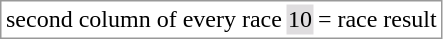<table border="0" style="border: 1px solid #999; background-color:#FFFFFF; text-align:center">
<tr>
<td>second column of every race</td>
<td style="background:#DFDDDF;">10</td>
<td>= race result</td>
</tr>
</table>
